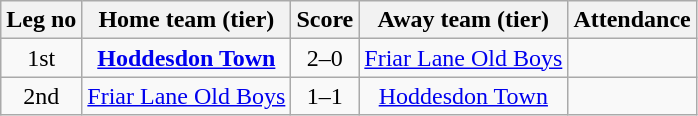<table class="wikitable" style="text-align:center">
<tr>
<th>Leg no</th>
<th>Home team (tier)</th>
<th>Score</th>
<th>Away team (tier)</th>
<th>Attendance</th>
</tr>
<tr>
<td>1st</td>
<td><strong><a href='#'>Hoddesdon Town</a></strong></td>
<td>2–0</td>
<td><a href='#'>Friar Lane Old Boys</a></td>
<td></td>
</tr>
<tr>
<td>2nd</td>
<td><a href='#'>Friar Lane Old Boys</a></td>
<td>1–1</td>
<td><a href='#'>Hoddesdon Town</a></td>
<td></td>
</tr>
</table>
